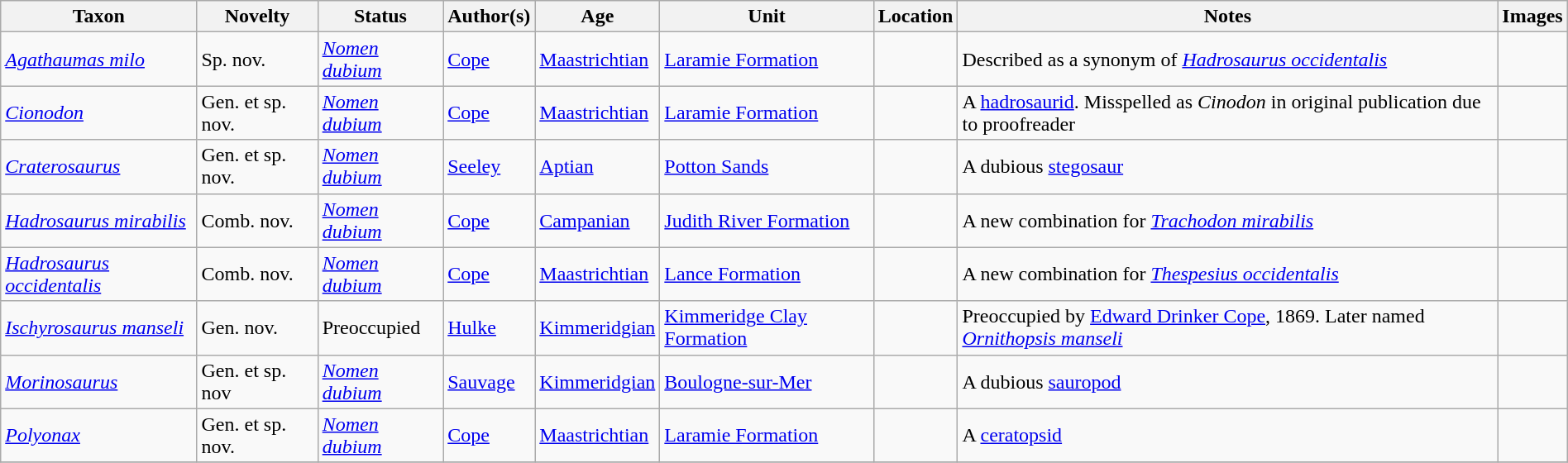<table class="wikitable sortable" align="center" width="100%">
<tr>
<th>Taxon</th>
<th>Novelty</th>
<th>Status</th>
<th>Author(s)</th>
<th>Age</th>
<th>Unit</th>
<th>Location</th>
<th>Notes</th>
<th>Images</th>
</tr>
<tr>
<td><em><a href='#'>Agathaumas milo</a></em></td>
<td>Sp. nov.</td>
<td><em><a href='#'>Nomen dubium</a></em></td>
<td><a href='#'>Cope</a></td>
<td><a href='#'>Maastrichtian</a></td>
<td><a href='#'>Laramie Formation</a></td>
<td></td>
<td>Described as a synonym of <em><a href='#'>Hadrosaurus occidentalis</a></em></td>
<td></td>
</tr>
<tr>
<td><em><a href='#'>Cionodon</a></em></td>
<td>Gen. et sp. nov.</td>
<td><em><a href='#'>Nomen dubium</a></em></td>
<td><a href='#'>Cope</a></td>
<td><a href='#'>Maastrichtian</a></td>
<td><a href='#'>Laramie Formation</a></td>
<td></td>
<td>A <a href='#'>hadrosaurid</a>. Misspelled as <em>Cinodon</em> in original publication due to proofreader</td>
<td></td>
</tr>
<tr>
<td><em><a href='#'>Craterosaurus</a></em></td>
<td>Gen. et sp. nov.</td>
<td><em><a href='#'>Nomen dubium</a></em></td>
<td><a href='#'>Seeley</a></td>
<td><a href='#'>Aptian</a></td>
<td><a href='#'>Potton Sands</a></td>
<td></td>
<td>A dubious <a href='#'>stegosaur</a></td>
<td></td>
</tr>
<tr>
<td><em><a href='#'>Hadrosaurus mirabilis</a></em></td>
<td>Comb. nov.</td>
<td><em><a href='#'>Nomen dubium</a></em></td>
<td><a href='#'>Cope</a></td>
<td><a href='#'>Campanian</a></td>
<td><a href='#'>Judith River Formation</a></td>
<td></td>
<td>A new combination for <em><a href='#'>Trachodon mirabilis</a></em></td>
<td></td>
</tr>
<tr>
<td><em><a href='#'>Hadrosaurus occidentalis</a></em></td>
<td>Comb. nov.</td>
<td><em><a href='#'>Nomen dubium</a></em></td>
<td><a href='#'>Cope</a></td>
<td><a href='#'>Maastrichtian</a></td>
<td><a href='#'>Lance Formation</a></td>
<td></td>
<td>A new combination for <em><a href='#'>Thespesius occidentalis</a></em></td>
<td></td>
</tr>
<tr>
<td><em><a href='#'>Ischyrosaurus manseli</a></em></td>
<td>Gen. nov.</td>
<td>Preoccupied</td>
<td><a href='#'>Hulke</a></td>
<td><a href='#'>Kimmeridgian</a></td>
<td><a href='#'>Kimmeridge Clay Formation</a></td>
<td></td>
<td>Preoccupied by <a href='#'>Edward Drinker Cope</a>, 1869. Later named <em><a href='#'>Ornithopsis manseli</a></em></td>
<td></td>
</tr>
<tr>
<td><em><a href='#'>Morinosaurus</a></em></td>
<td>Gen. et sp. nov</td>
<td><em><a href='#'>Nomen dubium</a></em></td>
<td><a href='#'>Sauvage</a></td>
<td><a href='#'>Kimmeridgian</a></td>
<td><a href='#'>Boulogne-sur-Mer</a></td>
<td></td>
<td>A dubious <a href='#'>sauropod</a></td>
<td></td>
</tr>
<tr>
<td><em><a href='#'>Polyonax</a></em></td>
<td>Gen. et sp. nov.</td>
<td><em><a href='#'>Nomen dubium</a></em></td>
<td><a href='#'>Cope</a></td>
<td><a href='#'>Maastrichtian</a></td>
<td><a href='#'>Laramie Formation</a></td>
<td></td>
<td>A <a href='#'>ceratopsid</a></td>
<td></td>
</tr>
<tr>
</tr>
</table>
